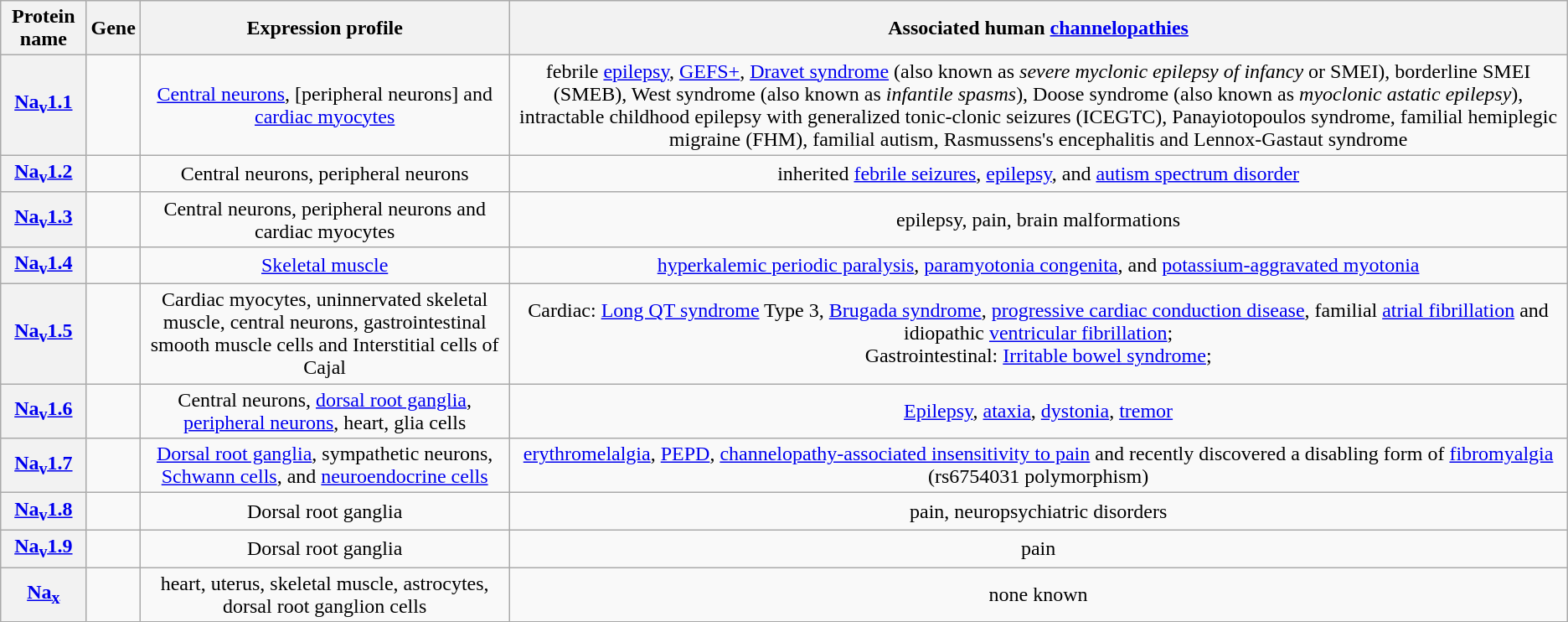<table class="wikitable" style="text-align:center">
<tr>
<th>Protein name</th>
<th>Gene</th>
<th>Expression profile</th>
<th>Associated human <a href='#'>channelopathies</a></th>
</tr>
<tr>
<th><a href='#'>Na<sub>v</sub>1.1</a></th>
<td></td>
<td><a href='#'>Central neurons</a>, [peripheral neurons] and <a href='#'>cardiac myocytes</a></td>
<td>febrile <a href='#'>epilepsy</a>, <a href='#'>GEFS+</a>, <a href='#'>Dravet syndrome</a> (also known as <em>severe myclonic epilepsy of infancy</em> or SMEI), borderline SMEI (SMEB), West syndrome (also known as <em>infantile spasms</em>), Doose syndrome (also known as <em>myoclonic astatic epilepsy</em>), intractable childhood epilepsy with generalized tonic-clonic seizures (ICEGTC), Panayiotopoulos syndrome, familial hemiplegic migraine (FHM), familial autism, Rasmussens's encephalitis and Lennox-Gastaut syndrome</td>
</tr>
<tr>
<th><a href='#'>Na<sub>v</sub>1.2</a></th>
<td></td>
<td>Central neurons, peripheral neurons</td>
<td>inherited <a href='#'>febrile seizures</a>, <a href='#'>epilepsy</a>, and <a href='#'>autism spectrum disorder</a></td>
</tr>
<tr>
<th><a href='#'>Na<sub>v</sub>1.3</a></th>
<td></td>
<td>Central neurons, peripheral neurons and cardiac myocytes</td>
<td>epilepsy, pain, brain malformations</td>
</tr>
<tr>
<th><a href='#'>Na<sub>v</sub>1.4</a></th>
<td></td>
<td><a href='#'>Skeletal muscle</a></td>
<td><a href='#'>hyperkalemic periodic paralysis</a>, <a href='#'>paramyotonia congenita</a>, and <a href='#'>potassium-aggravated myotonia</a></td>
</tr>
<tr>
<th><a href='#'>Na<sub>v</sub>1.5</a></th>
<td></td>
<td>Cardiac myocytes, uninnervated skeletal muscle, central neurons, gastrointestinal smooth muscle cells and Interstitial cells of Cajal</td>
<td>Cardiac: <a href='#'>Long QT syndrome</a> Type 3, <a href='#'>Brugada syndrome</a>, <a href='#'>progressive cardiac conduction disease</a>, familial <a href='#'>atrial fibrillation</a> and idiopathic <a href='#'>ventricular fibrillation</a>;<br>Gastrointestinal: <a href='#'>Irritable bowel syndrome</a>;</td>
</tr>
<tr>
<th><a href='#'>Na<sub>v</sub>1.6</a></th>
<td></td>
<td>Central neurons, <a href='#'>dorsal root ganglia</a>, <a href='#'>peripheral neurons</a>, heart, glia cells</td>
<td><a href='#'>Epilepsy</a>,  <a href='#'>ataxia</a>, <a href='#'>dystonia</a>, <a href='#'>tremor</a></td>
</tr>
<tr>
<th><a href='#'>Na<sub>v</sub>1.7</a></th>
<td></td>
<td><a href='#'>Dorsal root ganglia</a>, sympathetic neurons, <a href='#'>Schwann cells</a>, and <a href='#'>neuroendocrine cells</a></td>
<td><a href='#'>erythromelalgia</a>, <a href='#'>PEPD</a>, <a href='#'>channelopathy-associated insensitivity to pain</a> and recently discovered a disabling form of <a href='#'>fibromyalgia</a> (rs6754031 polymorphism)</td>
</tr>
<tr>
<th><a href='#'>Na<sub>v</sub>1.8</a></th>
<td></td>
<td>Dorsal root ganglia</td>
<td>pain, neuropsychiatric disorders</td>
</tr>
<tr>
<th><a href='#'>Na<sub>v</sub>1.9</a></th>
<td></td>
<td>Dorsal root ganglia</td>
<td>pain</td>
</tr>
<tr>
<th><a href='#'>Na<sub>x</sub></a></th>
<td></td>
<td>heart, uterus, skeletal muscle, astrocytes, dorsal root ganglion cells</td>
<td>none known</td>
</tr>
</table>
